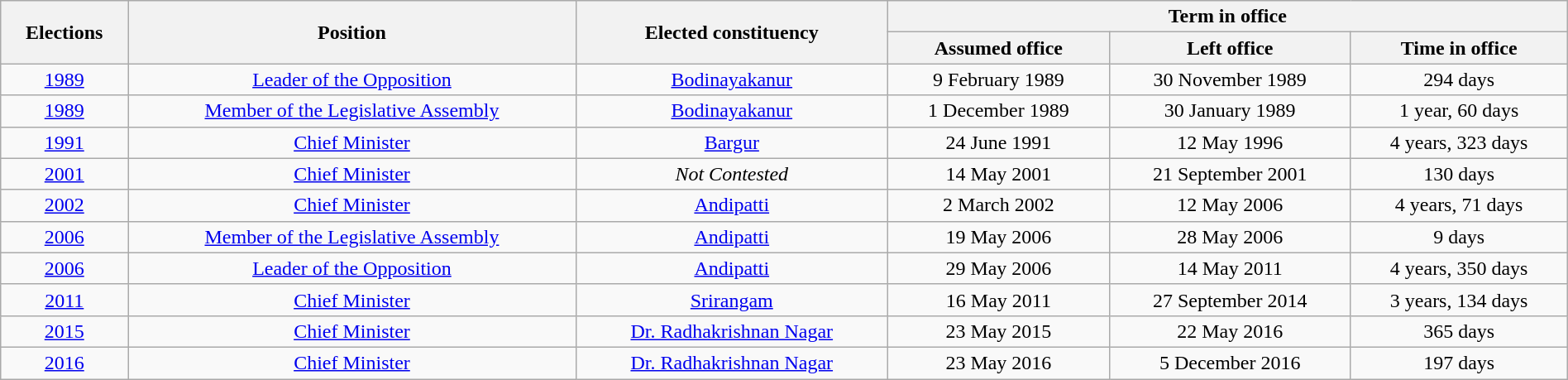<table class="wikitable sortable" style="width:100%; text-align:center">
<tr>
<th rowspan=2>Elections</th>
<th rowspan=2>Position</th>
<th rowspan=2>Elected constituency</th>
<th colspan=3>Term in office</th>
</tr>
<tr>
<th>Assumed office</th>
<th>Left office</th>
<th>Time in office</th>
</tr>
<tr>
<td><a href='#'>1989</a></td>
<td><a href='#'>Leader of the Opposition</a></td>
<td><a href='#'>Bodinayakanur</a></td>
<td>9 February 1989</td>
<td>30 November 1989</td>
<td>294 days</td>
</tr>
<tr>
<td><a href='#'>1989</a></td>
<td><a href='#'>Member of the Legislative Assembly</a></td>
<td><a href='#'>Bodinayakanur</a></td>
<td>1 December 1989</td>
<td>30 January 1989</td>
<td>1 year, 60 days</td>
</tr>
<tr>
<td><a href='#'>1991</a></td>
<td><a href='#'>Chief Minister</a></td>
<td><a href='#'>Bargur</a></td>
<td>24 June 1991</td>
<td>12 May 1996</td>
<td>4 years, 323 days</td>
</tr>
<tr>
<td><a href='#'>2001</a></td>
<td><a href='#'>Chief Minister</a></td>
<td><em>Not Contested</em></td>
<td>14 May 2001</td>
<td>21 September 2001</td>
<td>130 days</td>
</tr>
<tr>
<td><a href='#'>2002</a></td>
<td><a href='#'>Chief Minister</a></td>
<td><a href='#'>Andipatti</a></td>
<td>2 March 2002</td>
<td>12 May 2006</td>
<td>4 years, 71 days</td>
</tr>
<tr>
<td><a href='#'>2006</a></td>
<td><a href='#'>Member of the Legislative Assembly</a></td>
<td><a href='#'>Andipatti</a></td>
<td>19 May 2006</td>
<td>28 May 2006</td>
<td>9 days</td>
</tr>
<tr>
<td><a href='#'>2006</a></td>
<td><a href='#'>Leader of the Opposition</a></td>
<td><a href='#'>Andipatti</a></td>
<td>29 May 2006</td>
<td>14 May 2011</td>
<td>4 years, 350 days</td>
</tr>
<tr>
<td><a href='#'>2011</a></td>
<td><a href='#'>Chief Minister</a></td>
<td><a href='#'>Srirangam</a></td>
<td>16 May 2011</td>
<td>27 September 2014</td>
<td>3 years, 134 days</td>
</tr>
<tr>
<td><a href='#'>2015</a></td>
<td><a href='#'>Chief Minister</a></td>
<td><a href='#'>Dr. Radhakrishnan Nagar</a></td>
<td>23 May 2015</td>
<td>22 May 2016</td>
<td>365 days</td>
</tr>
<tr>
<td><a href='#'>2016</a></td>
<td><a href='#'>Chief Minister</a></td>
<td><a href='#'>Dr. Radhakrishnan Nagar</a></td>
<td>23 May 2016</td>
<td>5 December 2016</td>
<td>197 days</td>
</tr>
</table>
